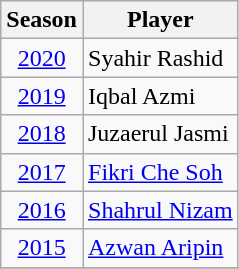<table class="wikitable">
<tr>
<th>Season</th>
<th>Player</th>
</tr>
<tr>
<td rowspan="1" style="text-align:center;"><a href='#'>2020</a></td>
<td> Syahir Rashid</td>
</tr>
<tr>
<td rowspan="1" style="text-align:center;"><a href='#'>2019</a></td>
<td> Iqbal Azmi</td>
</tr>
<tr>
<td rowspan="1" style="text-align:center;"><a href='#'>2018</a></td>
<td> Juzaerul Jasmi</td>
</tr>
<tr>
<td rowspan="1" style="text-align:center;"><a href='#'>2017</a></td>
<td> <a href='#'>Fikri Che Soh</a></td>
</tr>
<tr>
<td rowspan="1" style="text-align:center;"><a href='#'>2016</a></td>
<td> <a href='#'>Shahrul Nizam</a></td>
</tr>
<tr>
<td rowspan="1" style="text-align:center;"><a href='#'>2015</a></td>
<td> <a href='#'>Azwan Aripin</a></td>
</tr>
<tr>
</tr>
</table>
